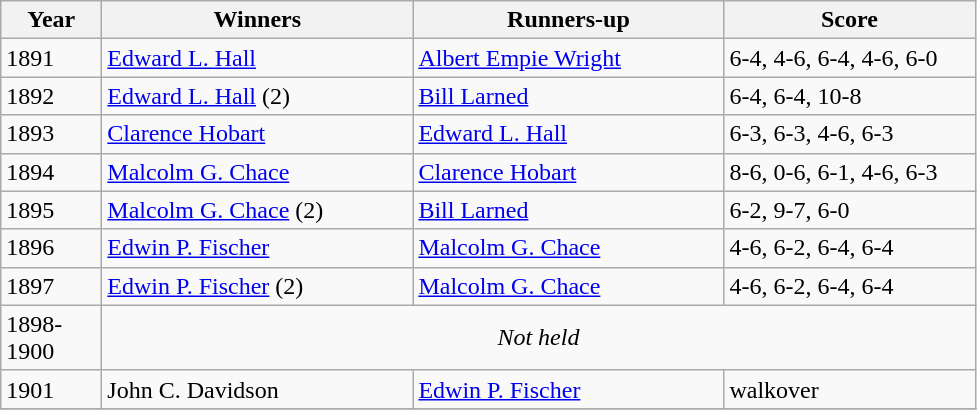<table class="wikitable sortable">
<tr>
<th style="width:60px;">Year</th>
<th style="width:200px;">Winners</th>
<th style="width:200px;">Runners-up</th>
<th style="width:160px;">Score</th>
</tr>
<tr>
<td>1891</td>
<td> <a href='#'>Edward L. Hall</a></td>
<td> <a href='#'>Albert Empie Wright</a></td>
<td>6-4, 4-6, 6-4,  4-6, 6-0</td>
</tr>
<tr>
<td>1892</td>
<td>  <a href='#'>Edward L. Hall</a> (2)</td>
<td> <a href='#'>Bill Larned</a></td>
<td>6-4,  6-4, 10-8</td>
</tr>
<tr>
<td>1893</td>
<td> <a href='#'>Clarence Hobart</a></td>
<td> <a href='#'>Edward L. Hall</a></td>
<td>6-3,  6-3, 4-6, 6-3</td>
</tr>
<tr>
<td>1894</td>
<td> <a href='#'>Malcolm G. Chace</a></td>
<td> <a href='#'>Clarence Hobart</a></td>
<td>8-6, 0-6, 6-1, 4-6, 6-3</td>
</tr>
<tr>
<td>1895</td>
<td> <a href='#'>Malcolm G. Chace</a> (2)</td>
<td> <a href='#'>Bill Larned</a></td>
<td>6-2, 9-7, 6-0</td>
</tr>
<tr>
<td>1896</td>
<td> <a href='#'>Edwin P. Fischer</a></td>
<td> <a href='#'>Malcolm G. Chace</a></td>
<td>4-6, 6-2, 6-4, 6-4</td>
</tr>
<tr>
<td>1897</td>
<td> <a href='#'>Edwin P. Fischer</a> (2)</td>
<td> <a href='#'>Malcolm G. Chace</a></td>
<td>4-6, 6-2, 6-4, 6-4</td>
</tr>
<tr>
<td>1898-1900</td>
<td colspan=4 align=center><em>Not held</em></td>
</tr>
<tr>
<td>1901</td>
<td> John C. Davidson</td>
<td> <a href='#'>Edwin P. Fischer</a></td>
<td>walkover</td>
</tr>
<tr>
</tr>
</table>
